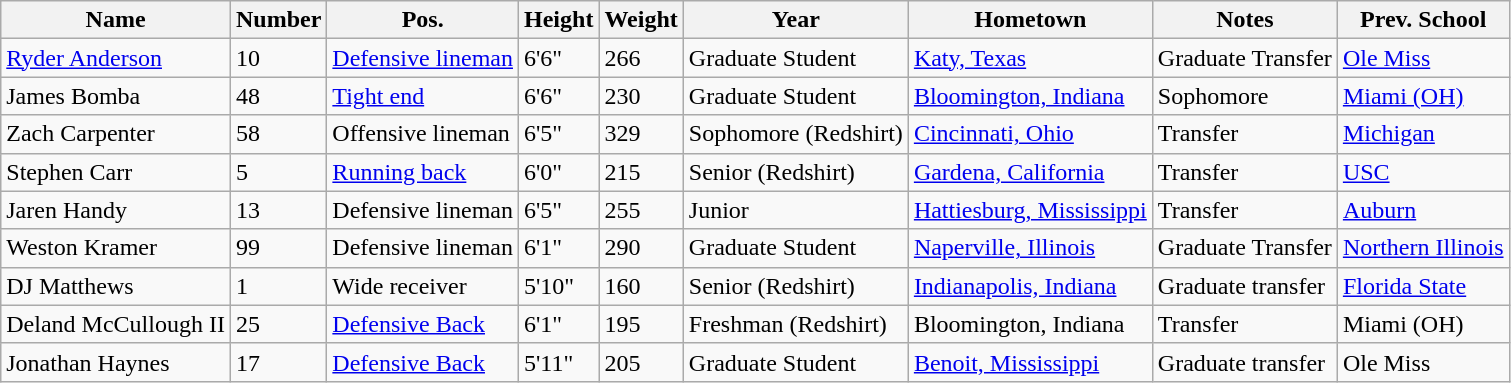<table class="wikitable sortable">
<tr>
<th>Name</th>
<th>Number</th>
<th>Pos.</th>
<th>Height</th>
<th>Weight</th>
<th>Year</th>
<th>Hometown</th>
<th>Notes</th>
<th>Prev. School</th>
</tr>
<tr>
<td><a href='#'>Ryder Anderson</a></td>
<td>10</td>
<td><a href='#'>Defensive lineman</a></td>
<td>6'6"</td>
<td>266</td>
<td>Graduate Student</td>
<td><a href='#'>Katy, Texas</a></td>
<td>Graduate Transfer</td>
<td><a href='#'>Ole Miss</a></td>
</tr>
<tr>
<td>James Bomba</td>
<td>48</td>
<td><a href='#'>Tight end</a></td>
<td>6'6"</td>
<td>230</td>
<td>Graduate Student</td>
<td><a href='#'>Bloomington, Indiana</a></td>
<td>Sophomore</td>
<td><a href='#'>Miami (OH)</a></td>
</tr>
<tr>
<td>Zach Carpenter</td>
<td>58</td>
<td>Offensive lineman</td>
<td>6'5"</td>
<td>329</td>
<td>Sophomore (Redshirt)</td>
<td><a href='#'>Cincinnati, Ohio</a></td>
<td>Transfer</td>
<td><a href='#'>Michigan</a></td>
</tr>
<tr>
<td>Stephen Carr</td>
<td>5</td>
<td><a href='#'>Running back</a></td>
<td>6'0"</td>
<td>215</td>
<td>Senior (Redshirt)</td>
<td><a href='#'>Gardena, California</a></td>
<td>Transfer</td>
<td><a href='#'>USC</a></td>
</tr>
<tr>
<td>Jaren Handy</td>
<td>13</td>
<td>Defensive lineman</td>
<td>6'5"</td>
<td>255</td>
<td>Junior</td>
<td><a href='#'>Hattiesburg, Mississippi</a></td>
<td>Transfer</td>
<td><a href='#'>Auburn</a></td>
</tr>
<tr>
<td>Weston Kramer</td>
<td>99</td>
<td>Defensive lineman</td>
<td>6'1"</td>
<td>290</td>
<td>Graduate Student</td>
<td><a href='#'>Naperville, Illinois</a></td>
<td>Graduate Transfer</td>
<td><a href='#'>Northern Illinois</a></td>
</tr>
<tr>
<td>DJ Matthews</td>
<td>1</td>
<td>Wide receiver</td>
<td>5'10"</td>
<td>160</td>
<td>Senior (Redshirt)</td>
<td><a href='#'>Indianapolis, Indiana</a></td>
<td>Graduate transfer</td>
<td><a href='#'>Florida State</a></td>
</tr>
<tr>
<td>Deland McCullough II</td>
<td>25</td>
<td><a href='#'>Defensive Back</a></td>
<td>6'1"</td>
<td>195</td>
<td>Freshman (Redshirt)</td>
<td>Bloomington, Indiana</td>
<td>Transfer</td>
<td>Miami (OH)</td>
</tr>
<tr>
<td>Jonathan Haynes</td>
<td>17</td>
<td><a href='#'>Defensive Back</a></td>
<td>5'11"</td>
<td>205</td>
<td>Graduate Student</td>
<td><a href='#'>Benoit, Mississippi</a></td>
<td>Graduate transfer</td>
<td>Ole Miss</td>
</tr>
</table>
